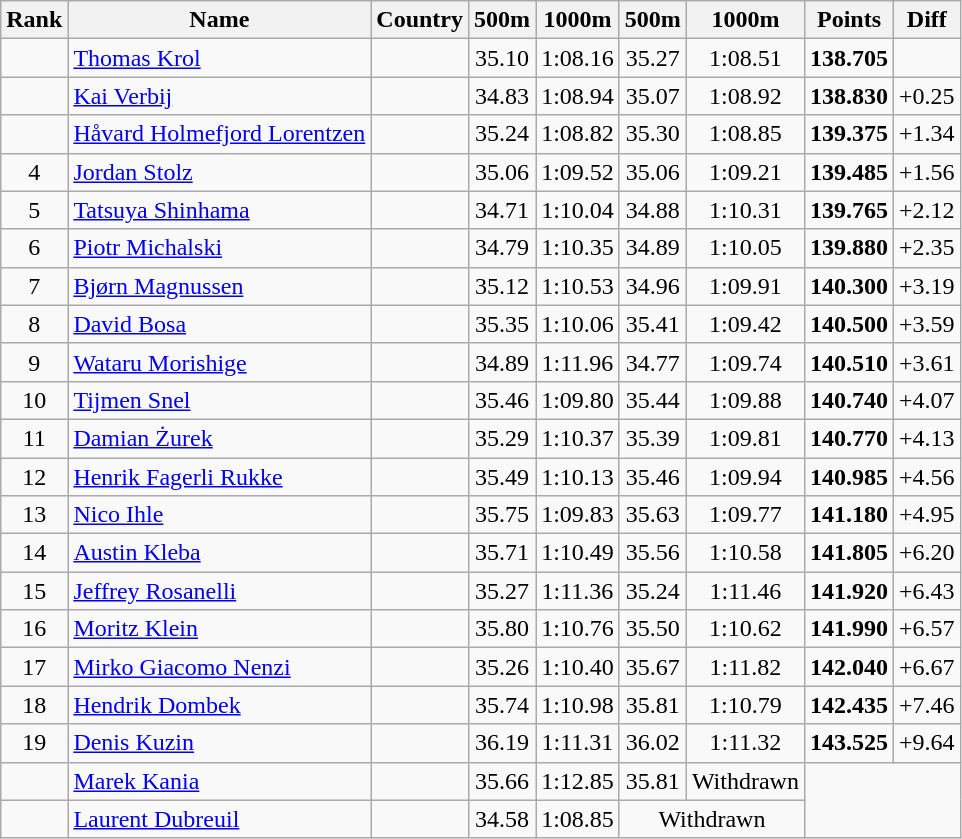<table class="wikitable sortable" style="text-align:center">
<tr>
<th>Rank</th>
<th>Name</th>
<th>Country</th>
<th>500m</th>
<th>1000m</th>
<th>500m</th>
<th>1000m</th>
<th>Points</th>
<th>Diff</th>
</tr>
<tr>
<td></td>
<td align=left><a href='#'>Thomas Krol</a></td>
<td align=left></td>
<td>35.10</td>
<td>1:08.16</td>
<td>35.27</td>
<td>1:08.51</td>
<td><strong>138.705</strong></td>
<td></td>
</tr>
<tr>
<td></td>
<td align=left><a href='#'>Kai Verbij</a></td>
<td align=left></td>
<td>34.83</td>
<td>1:08.94</td>
<td>35.07</td>
<td>1:08.92</td>
<td><strong>138.830</strong></td>
<td>+0.25</td>
</tr>
<tr>
<td></td>
<td align=left><a href='#'>Håvard Holmefjord Lorentzen</a></td>
<td align=left></td>
<td>35.24</td>
<td>1:08.82</td>
<td>35.30</td>
<td>1:08.85</td>
<td><strong>139.375</strong></td>
<td>+1.34</td>
</tr>
<tr>
<td>4</td>
<td align=left><a href='#'>Jordan Stolz</a></td>
<td align=left></td>
<td>35.06</td>
<td>1:09.52</td>
<td>35.06</td>
<td>1:09.21</td>
<td><strong>139.485</strong></td>
<td>+1.56</td>
</tr>
<tr>
<td>5</td>
<td align=left><a href='#'>Tatsuya Shinhama</a></td>
<td align=left></td>
<td>34.71</td>
<td>1:10.04</td>
<td>34.88</td>
<td>1:10.31</td>
<td><strong>139.765</strong></td>
<td>+2.12</td>
</tr>
<tr>
<td>6</td>
<td align=left><a href='#'>Piotr Michalski</a></td>
<td align=left></td>
<td>34.79</td>
<td>1:10.35</td>
<td>34.89</td>
<td>1:10.05</td>
<td><strong>139.880</strong></td>
<td>+2.35</td>
</tr>
<tr>
<td>7</td>
<td align=left><a href='#'>Bjørn Magnussen</a></td>
<td align=left></td>
<td>35.12</td>
<td>1:10.53</td>
<td>34.96</td>
<td>1:09.91</td>
<td><strong>140.300</strong></td>
<td>+3.19</td>
</tr>
<tr>
<td>8</td>
<td align=left><a href='#'>David Bosa</a></td>
<td align=left></td>
<td>35.35</td>
<td>1:10.06</td>
<td>35.41</td>
<td>1:09.42</td>
<td><strong>140.500</strong></td>
<td>+3.59</td>
</tr>
<tr>
<td>9</td>
<td align=left><a href='#'>Wataru Morishige</a></td>
<td align=left></td>
<td>34.89</td>
<td>1:11.96</td>
<td>34.77</td>
<td>1:09.74</td>
<td><strong>140.510</strong></td>
<td>+3.61</td>
</tr>
<tr>
<td>10</td>
<td align=left><a href='#'>Tijmen Snel</a></td>
<td align=left></td>
<td>35.46</td>
<td>1:09.80</td>
<td>35.44</td>
<td>1:09.88</td>
<td><strong>140.740</strong></td>
<td>+4.07</td>
</tr>
<tr>
<td>11</td>
<td align=left><a href='#'>Damian Żurek</a></td>
<td align=left></td>
<td>35.29</td>
<td>1:10.37</td>
<td>35.39</td>
<td>1:09.81</td>
<td><strong>140.770</strong></td>
<td>+4.13</td>
</tr>
<tr>
<td>12</td>
<td align=left><a href='#'>Henrik Fagerli Rukke</a></td>
<td align=left></td>
<td>35.49</td>
<td>1:10.13</td>
<td>35.46</td>
<td>1:09.94</td>
<td><strong>140.985</strong></td>
<td>+4.56</td>
</tr>
<tr>
<td>13</td>
<td align=left><a href='#'>Nico Ihle</a></td>
<td align=left></td>
<td>35.75</td>
<td>1:09.83</td>
<td>35.63</td>
<td>1:09.77</td>
<td><strong>141.180</strong></td>
<td>+4.95</td>
</tr>
<tr>
<td>14</td>
<td align=left><a href='#'>Austin Kleba</a></td>
<td align=left></td>
<td>35.71</td>
<td>1:10.49</td>
<td>35.56</td>
<td>1:10.58</td>
<td><strong>141.805</strong></td>
<td>+6.20</td>
</tr>
<tr>
<td>15</td>
<td align=left><a href='#'>Jeffrey Rosanelli</a></td>
<td align=left></td>
<td>35.27</td>
<td>1:11.36</td>
<td>35.24</td>
<td>1:11.46</td>
<td><strong>141.920</strong></td>
<td>+6.43</td>
</tr>
<tr>
<td>16</td>
<td align=left><a href='#'>Moritz Klein</a></td>
<td align=left></td>
<td>35.80</td>
<td>1:10.76</td>
<td>35.50</td>
<td>1:10.62</td>
<td><strong>141.990</strong></td>
<td>+6.57</td>
</tr>
<tr>
<td>17</td>
<td align=left><a href='#'>Mirko Giacomo Nenzi</a></td>
<td align=left></td>
<td>35.26</td>
<td>1:10.40</td>
<td>35.67</td>
<td>1:11.82</td>
<td><strong>142.040</strong></td>
<td>+6.67</td>
</tr>
<tr>
<td>18</td>
<td align=left><a href='#'>Hendrik Dombek</a></td>
<td align=left></td>
<td>35.74</td>
<td>1:10.98</td>
<td>35.81</td>
<td>1:10.79</td>
<td><strong>142.435</strong></td>
<td>+7.46</td>
</tr>
<tr>
<td>19</td>
<td align=left><a href='#'>Denis Kuzin</a></td>
<td align=left></td>
<td>36.19</td>
<td>1:11.31</td>
<td>36.02</td>
<td>1:11.32</td>
<td><strong>143.525</strong></td>
<td>+9.64</td>
</tr>
<tr>
<td></td>
<td align=left><a href='#'>Marek Kania</a></td>
<td align=left></td>
<td>35.66</td>
<td>1:12.85</td>
<td>35.81</td>
<td>Withdrawn</td>
<td colspan="2" rowspan="2"></td>
</tr>
<tr>
<td></td>
<td align=left><a href='#'>Laurent Dubreuil</a></td>
<td align=left></td>
<td>34.58</td>
<td>1:08.85</td>
<td colspan="2">Withdrawn</td>
</tr>
</table>
